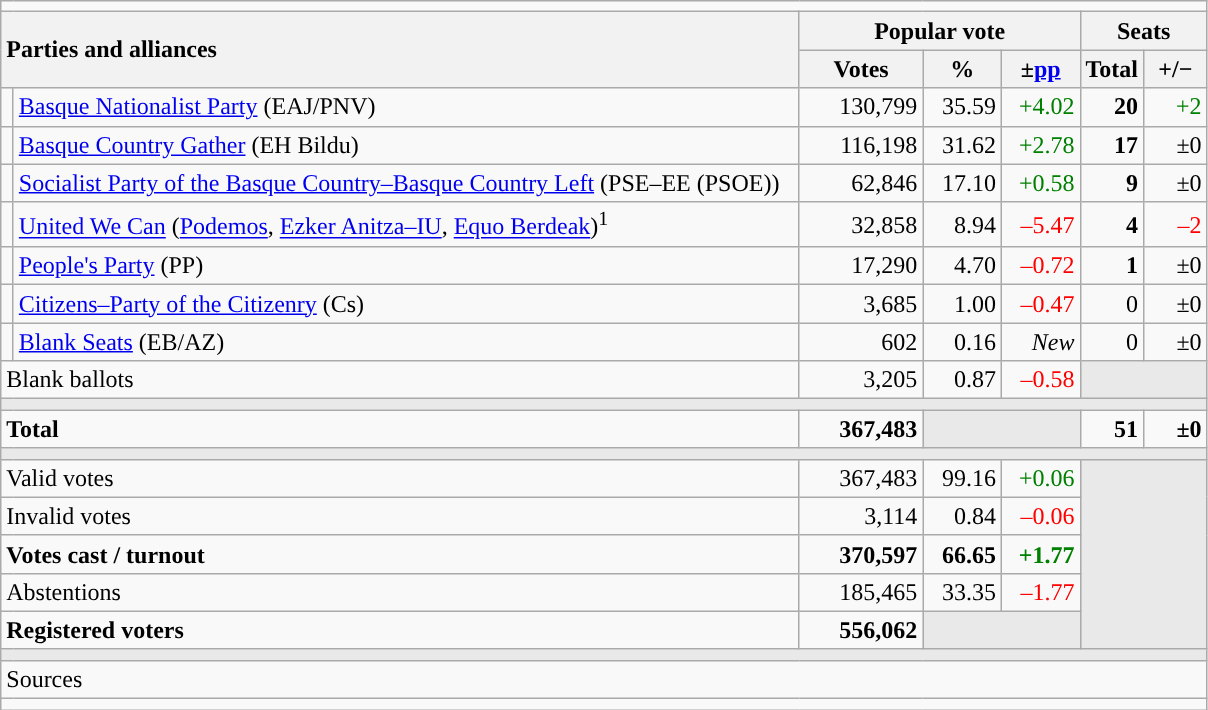<table class="wikitable" style="text-align:right;">
<tr>
<td colspan="7"></td>
</tr>
<tr>
<th style="text-align:left;" rowspan="2" colspan="2" width="525">Parties and alliances</th>
<th colspan="3">Popular vote</th>
<th colspan="2">Seats</th>
</tr>
<tr>
<th width="75">Votes</th>
<th width="45">%</th>
<th width="45">±<a href='#'>pp</a></th>
<th width="35">Total</th>
<th width="35">+/−</th>
</tr>
<tr>
<td width="1" style="color:inherit;background:"></td>
<td align="left"><a href='#'>Basque Nationalist Party</a> (EAJ/PNV)</td>
<td>130,799</td>
<td>35.59</td>
<td style="color:green;">+4.02</td>
<td><strong>20</strong></td>
<td style="color:green;">+2</td>
</tr>
<tr>
<td style="color:inherit;background:"></td>
<td align="left"><a href='#'>Basque Country Gather</a> (EH Bildu)</td>
<td>116,198</td>
<td>31.62</td>
<td style="color:green;">+2.78</td>
<td><strong>17</strong></td>
<td>±0</td>
</tr>
<tr>
<td style="color:inherit;background:"></td>
<td align="left"><a href='#'>Socialist Party of the Basque Country–Basque Country Left</a> (PSE–EE (PSOE))</td>
<td>62,846</td>
<td>17.10</td>
<td style="color:green;">+0.58</td>
<td><strong>9</strong></td>
<td>±0</td>
</tr>
<tr>
<td style="color:inherit;background:"></td>
<td align="left"><a href='#'>United We Can</a> (<a href='#'>Podemos</a>, <a href='#'>Ezker Anitza–IU</a>, <a href='#'>Equo Berdeak</a>)<sup>1</sup></td>
<td>32,858</td>
<td>8.94</td>
<td style="color:red;">–5.47</td>
<td><strong>4</strong></td>
<td style="color:red;">–2</td>
</tr>
<tr>
<td style="color:inherit;background:"></td>
<td align="left"><a href='#'>People's Party</a> (PP)</td>
<td>17,290</td>
<td>4.70</td>
<td style="color:red;">–0.72</td>
<td><strong>1</strong></td>
<td>±0</td>
</tr>
<tr>
<td style="color:inherit;background:"></td>
<td align="left"><a href='#'>Citizens–Party of the Citizenry</a> (Cs)</td>
<td>3,685</td>
<td>1.00</td>
<td style="color:red;">–0.47</td>
<td>0</td>
<td>±0</td>
</tr>
<tr>
<td style="color:inherit;background:"></td>
<td align="left"><a href='#'>Blank Seats</a> (EB/AZ)</td>
<td>602</td>
<td>0.16</td>
<td><em>New</em></td>
<td>0</td>
<td>±0</td>
</tr>
<tr>
<td align="left" colspan="2">Blank ballots</td>
<td>3,205</td>
<td>0.87</td>
<td style="color:red;">–0.58</td>
<td bgcolor="#E9E9E9" colspan="2"></td>
</tr>
<tr>
<td colspan="7" bgcolor="#E9E9E9"></td>
</tr>
<tr style="font-weight:bold;">
<td align="left" colspan="2">Total</td>
<td>367,483</td>
<td bgcolor="#E9E9E9" colspan="2"></td>
<td>51</td>
<td>±0</td>
</tr>
<tr>
<td colspan="7" bgcolor="#E9E9E9"></td>
</tr>
<tr>
<td align="left" colspan="2">Valid votes</td>
<td>367,483</td>
<td>99.16</td>
<td style="color:green;">+0.06</td>
<td bgcolor="#E9E9E9" colspan="2" rowspan="5"></td>
</tr>
<tr>
<td align="left" colspan="2">Invalid votes</td>
<td>3,114</td>
<td>0.84</td>
<td style="color:red;">–0.06</td>
</tr>
<tr style="font-weight:bold;">
<td align="left" colspan="2">Votes cast / turnout</td>
<td>370,597</td>
<td>66.65</td>
<td style="color:green;">+1.77</td>
</tr>
<tr>
<td align="left" colspan="2">Abstentions</td>
<td>185,465</td>
<td>33.35</td>
<td style="color:red;">–1.77</td>
</tr>
<tr style="font-weight:bold;">
<td align="left" colspan="2">Registered voters</td>
<td>556,062</td>
<td bgcolor="#E9E9E9" colspan="2"></td>
</tr>
<tr>
<td colspan="7" bgcolor="#E9E9E9"></td>
</tr>
<tr>
<td align="left" colspan="7">Sources</td>
</tr>
<tr>
<td colspan="7" style="text-align:left; max-width:790px;"></td>
</tr>
</table>
